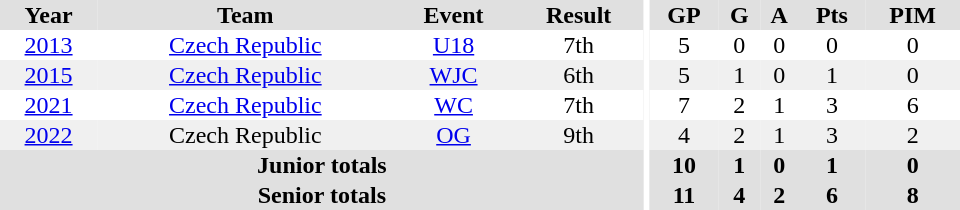<table border="0" cellpadding="1" cellspacing="0" ID="Table3" style="text-align:center; width:40em">
<tr ALIGN="center" bgcolor="#e0e0e0">
<th>Year</th>
<th>Team</th>
<th>Event</th>
<th>Result</th>
<th rowspan="99" bgcolor="#ffffff"></th>
<th>GP</th>
<th>G</th>
<th>A</th>
<th>Pts</th>
<th>PIM</th>
</tr>
<tr>
<td><a href='#'>2013</a></td>
<td><a href='#'>Czech Republic</a></td>
<td><a href='#'>U18</a></td>
<td>7th</td>
<td>5</td>
<td>0</td>
<td>0</td>
<td>0</td>
<td>0</td>
</tr>
<tr bgcolor="#f0f0f0">
<td><a href='#'>2015</a></td>
<td><a href='#'>Czech Republic</a></td>
<td><a href='#'>WJC</a></td>
<td>6th</td>
<td>5</td>
<td>1</td>
<td>0</td>
<td>1</td>
<td>0</td>
</tr>
<tr>
<td><a href='#'>2021</a></td>
<td><a href='#'>Czech Republic</a></td>
<td><a href='#'>WC</a></td>
<td>7th</td>
<td>7</td>
<td>2</td>
<td>1</td>
<td>3</td>
<td>6</td>
</tr>
<tr bgcolor="#f0f0f0">
<td><a href='#'>2022</a></td>
<td>Czech Republic</td>
<td><a href='#'>OG</a></td>
<td>9th</td>
<td>4</td>
<td>2</td>
<td>1</td>
<td>3</td>
<td>2</td>
</tr>
<tr bgcolor="#e0e0e0">
<th colspan="4">Junior totals</th>
<th>10</th>
<th>1</th>
<th>0</th>
<th>1</th>
<th>0</th>
</tr>
<tr bgcolor="#e0e0e0">
<th colspan="4">Senior totals</th>
<th>11</th>
<th>4</th>
<th>2</th>
<th>6</th>
<th>8</th>
</tr>
</table>
